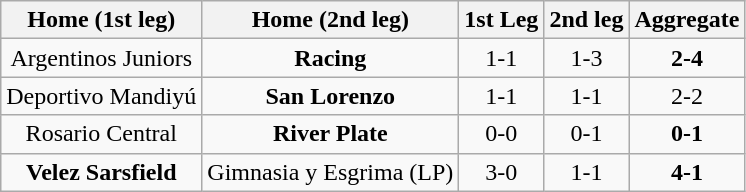<table class="wikitable" style="text-align: center;">
<tr>
<th>Home (1st leg)</th>
<th>Home (2nd leg)</th>
<th>1st Leg</th>
<th>2nd leg</th>
<th>Aggregate</th>
</tr>
<tr>
<td>Argentinos Juniors</td>
<td><strong>Racing</strong></td>
<td>1-1</td>
<td>1-3</td>
<td><strong>2-4</strong></td>
</tr>
<tr>
<td>Deportivo Mandiyú</td>
<td><strong>San Lorenzo</strong></td>
<td>1-1</td>
<td>1-1</td>
<td>2-2</td>
</tr>
<tr>
<td>Rosario Central</td>
<td><strong>River Plate</strong></td>
<td>0-0</td>
<td>0-1</td>
<td><strong>0-1</strong></td>
</tr>
<tr>
<td><strong>Velez Sarsfield</strong></td>
<td>Gimnasia y Esgrima (LP)</td>
<td>3-0</td>
<td>1-1</td>
<td><strong>4-1</strong></td>
</tr>
</table>
